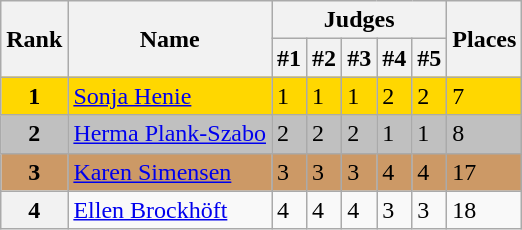<table class="wikitable">
<tr>
<th rowspan=2>Rank</th>
<th rowspan=2>Name</th>
<th colspan=5>Judges</th>
<th rowspan=2>Places</th>
</tr>
<tr>
<th>#1</th>
<th>#2</th>
<th>#3</th>
<th>#4</th>
<th>#5</th>
</tr>
<tr bgcolor=gold>
<td align=center><strong>1</strong></td>
<td> <a href='#'>Sonja Henie</a></td>
<td>1</td>
<td>1</td>
<td>1</td>
<td>2</td>
<td>2</td>
<td>7</td>
</tr>
<tr bgcolor=silver>
<td align=center><strong>2</strong></td>
<td> <a href='#'>Herma Plank-Szabo</a></td>
<td>2</td>
<td>2</td>
<td>2</td>
<td>1</td>
<td>1</td>
<td>8</td>
</tr>
<tr bgcolor=cc9966>
<td align=center><strong>3</strong></td>
<td> <a href='#'>Karen Simensen</a></td>
<td>3</td>
<td>3</td>
<td>3</td>
<td>4</td>
<td>4</td>
<td>17</td>
</tr>
<tr>
<th>4</th>
<td> <a href='#'>Ellen Brockhöft</a></td>
<td>4</td>
<td>4</td>
<td>4</td>
<td>3</td>
<td>3</td>
<td>18</td>
</tr>
</table>
